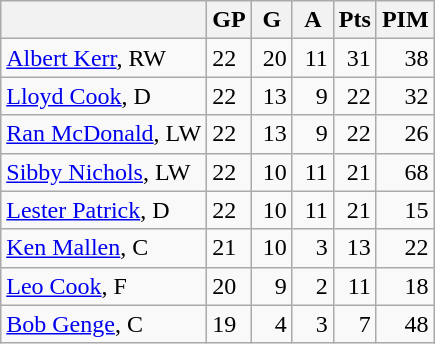<table class="wikitable">
<tr>
<th width="130"></th>
<th width="20">GP</th>
<th width="20">G</th>
<th width="20">A</th>
<th width="20">Pts</th>
<th width="20">PIM</th>
</tr>
<tr align=right>
<td align=left><a href='#'>Albert Kerr</a>, RW</td>
<td align=left>22</td>
<td>20</td>
<td>11</td>
<td>31</td>
<td>38</td>
</tr>
<tr align=right>
<td align=left><a href='#'>Lloyd Cook</a>, D</td>
<td align=left>22</td>
<td>13</td>
<td>9</td>
<td>22</td>
<td>32</td>
</tr>
<tr align=right>
<td align=left><a href='#'>Ran McDonald</a>, LW</td>
<td align=left>22</td>
<td>13</td>
<td>9</td>
<td>22</td>
<td>26</td>
</tr>
<tr align=right>
<td align=left><a href='#'>Sibby Nichols</a>, LW</td>
<td align=left>22</td>
<td>10</td>
<td>11</td>
<td>21</td>
<td>68</td>
</tr>
<tr align=right>
<td align=left><a href='#'>Lester Patrick</a>, D</td>
<td align=left>22</td>
<td>10</td>
<td>11</td>
<td>21</td>
<td>15</td>
</tr>
<tr align=right>
<td align=left><a href='#'>Ken Mallen</a>, C</td>
<td align=left>21</td>
<td>10</td>
<td>3</td>
<td>13</td>
<td>22</td>
</tr>
<tr align=right>
<td align=left><a href='#'>Leo Cook</a>, F</td>
<td align=left>20</td>
<td>9</td>
<td>2</td>
<td>11</td>
<td>18</td>
</tr>
<tr align=right>
<td align=left><a href='#'>Bob Genge</a>, C</td>
<td align=left>19</td>
<td>4</td>
<td>3</td>
<td>7</td>
<td>48</td>
</tr>
</table>
